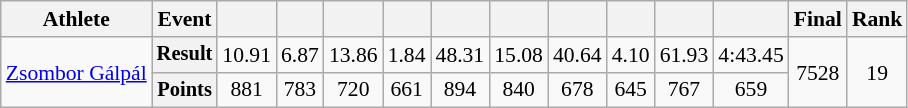<table class=wikitable style=font-size:90%>
<tr>
<th>Athlete</th>
<th>Event</th>
<th></th>
<th></th>
<th></th>
<th></th>
<th></th>
<th></th>
<th></th>
<th></th>
<th></th>
<th></th>
<th>Final</th>
<th>Rank</th>
</tr>
<tr align=center>
<td rowspan=2 style=text-align:left><a href='#'>Zsombor Gálpál</a></td>
<th style=font-size:95%>Result</th>
<td>10.91 </td>
<td>6.87</td>
<td>13.86</td>
<td>1.84</td>
<td>48.31 </td>
<td>15.08</td>
<td>40.64</td>
<td>4.10</td>
<td>61.93 </td>
<td>4:43.45</td>
<td rowspan=2>7528</td>
<td rowspan=2>19</td>
</tr>
<tr align=center>
<th style=font-size:95%>Points</th>
<td>881</td>
<td>783</td>
<td>720</td>
<td>661</td>
<td>894</td>
<td>840</td>
<td>678</td>
<td>645</td>
<td>767</td>
<td>659</td>
</tr>
</table>
